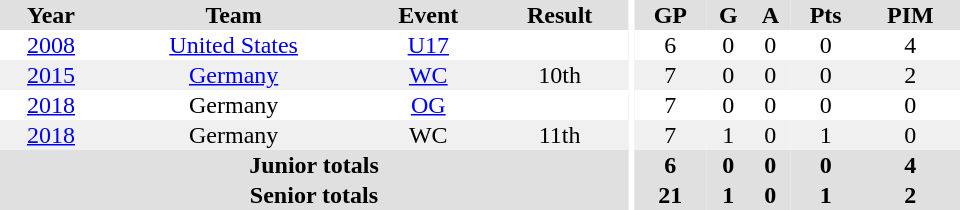<table border="0" cellpadding="1" cellspacing="0" ID="Table3" style="text-align:center; width:40em">
<tr ALIGN="center" bgcolor="#e0e0e0">
<th>Year</th>
<th>Team</th>
<th>Event</th>
<th>Result</th>
<th rowspan="99" bgcolor="#ffffff"></th>
<th>GP</th>
<th>G</th>
<th>A</th>
<th>Pts</th>
<th>PIM</th>
</tr>
<tr>
<td><a href='#'>2008</a></td>
<td><a href='#'>United States</a></td>
<td><a href='#'>U17</a></td>
<td></td>
<td>6</td>
<td>0</td>
<td>0</td>
<td>0</td>
<td>4</td>
</tr>
<tr bgcolor="#f0f0f0">
<td><a href='#'>2015</a></td>
<td><a href='#'>Germany</a></td>
<td><a href='#'>WC</a></td>
<td>10th</td>
<td>7</td>
<td>0</td>
<td>0</td>
<td>0</td>
<td>2</td>
</tr>
<tr>
<td><a href='#'>2018</a></td>
<td>Germany</td>
<td><a href='#'>OG</a></td>
<td></td>
<td>7</td>
<td>0</td>
<td>0</td>
<td>0</td>
<td>0</td>
</tr>
<tr bgcolor="#f0f0f0">
<td><a href='#'>2018</a></td>
<td>Germany</td>
<td>WC</td>
<td>11th</td>
<td>7</td>
<td>1</td>
<td>0</td>
<td>1</td>
<td>0</td>
</tr>
<tr bgcolor="#e0e0e0">
<th colspan="4">Junior totals</th>
<th>6</th>
<th>0</th>
<th>0</th>
<th>0</th>
<th>4</th>
</tr>
<tr bgcolor="#e0e0e0">
<th colspan="4">Senior totals</th>
<th>21</th>
<th>1</th>
<th>0</th>
<th>1</th>
<th>2</th>
</tr>
</table>
